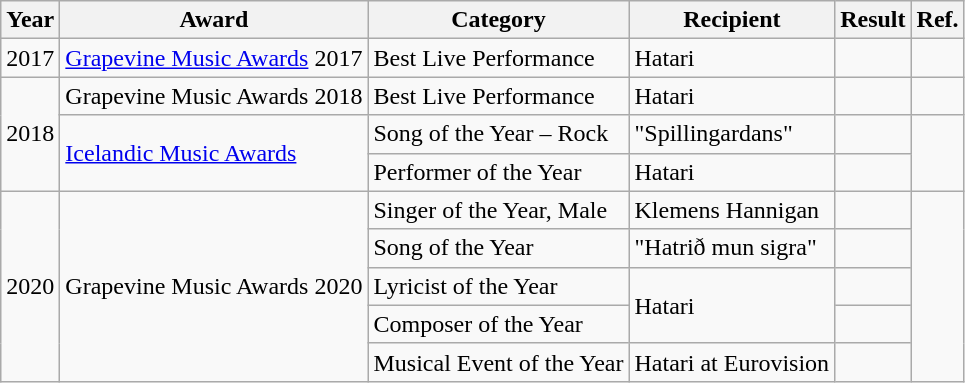<table class="wikitable sortable">
<tr>
<th>Year</th>
<th>Award</th>
<th>Category</th>
<th>Recipient</th>
<th>Result</th>
<th>Ref.</th>
</tr>
<tr>
<td>2017</td>
<td><a href='#'>Grapevine Music Awards</a> 2017</td>
<td>Best Live Performance</td>
<td>Hatari</td>
<td></td>
<td align="center"></td>
</tr>
<tr>
<td rowspan="3">2018</td>
<td>Grapevine Music Awards 2018</td>
<td>Best Live Performance</td>
<td>Hatari</td>
<td></td>
<td align="center"></td>
</tr>
<tr>
<td rowspan="2"><a href='#'>Icelandic Music Awards</a></td>
<td>Song of the Year – Rock</td>
<td>"Spillingardans"</td>
<td></td>
<td align="center" rowspan="2"></td>
</tr>
<tr>
<td>Performer of the Year</td>
<td>Hatari</td>
<td></td>
</tr>
<tr>
<td rowspan="5">2020</td>
<td rowspan="5">Grapevine Music Awards 2020</td>
<td>Singer of the Year, Male</td>
<td>Klemens Hannigan</td>
<td></td>
<td rowspan="5"></td>
</tr>
<tr>
<td>Song of the Year</td>
<td>"Hatrið mun sigra"</td>
<td></td>
</tr>
<tr>
<td>Lyricist of the Year</td>
<td rowspan="2">Hatari</td>
<td></td>
</tr>
<tr>
<td>Composer of the Year</td>
<td></td>
</tr>
<tr>
<td>Musical Event of the Year</td>
<td>Hatari at Eurovision</td>
<td></td>
</tr>
</table>
